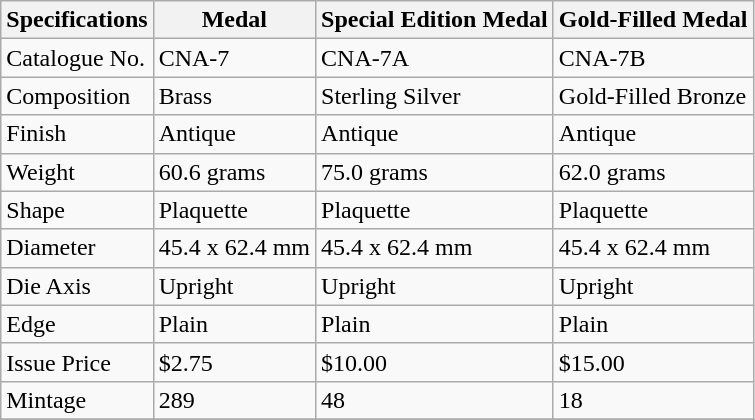<table class="wikitable">
<tr>
<th>Specifications</th>
<th>Medal</th>
<th>Special Edition Medal</th>
<th>Gold-Filled Medal</th>
</tr>
<tr>
<td>Catalogue No.</td>
<td>CNA-7</td>
<td>CNA-7A</td>
<td>CNA-7B</td>
</tr>
<tr>
<td>Composition</td>
<td>Brass</td>
<td>Sterling Silver</td>
<td>Gold-Filled Bronze</td>
</tr>
<tr>
<td>Finish</td>
<td>Antique</td>
<td>Antique</td>
<td>Antique</td>
</tr>
<tr>
<td>Weight</td>
<td>60.6 grams</td>
<td>75.0 grams</td>
<td>62.0 grams</td>
</tr>
<tr>
<td>Shape</td>
<td>Plaquette</td>
<td>Plaquette</td>
<td>Plaquette</td>
</tr>
<tr>
<td>Diameter</td>
<td>45.4 x 62.4 mm</td>
<td>45.4 x 62.4 mm</td>
<td>45.4 x 62.4 mm</td>
</tr>
<tr>
<td>Die Axis</td>
<td>Upright</td>
<td>Upright</td>
<td>Upright</td>
</tr>
<tr>
<td>Edge</td>
<td>Plain</td>
<td>Plain</td>
<td>Plain</td>
</tr>
<tr>
<td>Issue Price</td>
<td>$2.75</td>
<td>$10.00</td>
<td>$15.00</td>
</tr>
<tr>
<td>Mintage</td>
<td>289</td>
<td>48</td>
<td>18</td>
</tr>
<tr>
</tr>
</table>
